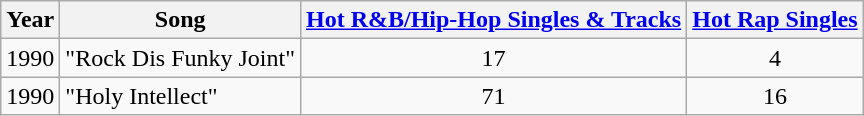<table class="wikitable">
<tr>
<th>Year</th>
<th>Song</th>
<th><a href='#'>Hot R&B/Hip-Hop Singles & Tracks</a></th>
<th><a href='#'>Hot Rap Singles</a></th>
</tr>
<tr>
<td>1990</td>
<td>"Rock Dis Funky Joint"</td>
<td align=center>17</td>
<td align=center>4</td>
</tr>
<tr>
<td>1990</td>
<td>"Holy Intellect"</td>
<td align=center>71</td>
<td align=center>16</td>
</tr>
</table>
